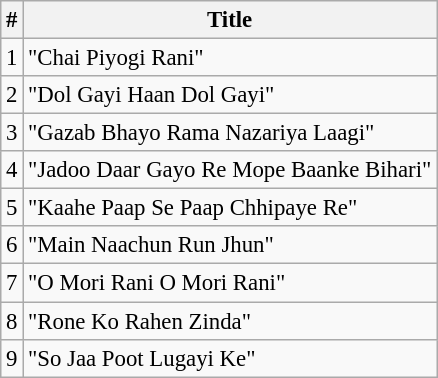<table class="wikitable" style="font-size:95%;">
<tr>
<th>#</th>
<th>Title</th>
</tr>
<tr>
<td>1</td>
<td>"Chai Piyogi Rani"</td>
</tr>
<tr>
<td>2</td>
<td>"Dol Gayi Haan Dol Gayi"</td>
</tr>
<tr>
<td>3</td>
<td>"Gazab Bhayo Rama Nazariya Laagi"</td>
</tr>
<tr>
<td>4</td>
<td>"Jadoo Daar Gayo Re Mope Baanke Bihari"</td>
</tr>
<tr>
<td>5</td>
<td>"Kaahe Paap Se Paap Chhipaye Re"</td>
</tr>
<tr>
<td>6</td>
<td>"Main Naachun Run Jhun"</td>
</tr>
<tr>
<td>7</td>
<td>"O Mori Rani O Mori Rani"</td>
</tr>
<tr>
<td>8</td>
<td>"Rone Ko Rahen Zinda"</td>
</tr>
<tr>
<td>9</td>
<td>"So Jaa Poot Lugayi Ke"</td>
</tr>
</table>
